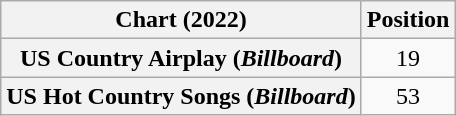<table class="wikitable sortable plainrowheaders" style="text-align:center">
<tr>
<th scope="col">Chart (2022)</th>
<th scope="col">Position</th>
</tr>
<tr>
<th scope="row">US Country Airplay (<em>Billboard</em>)</th>
<td>19</td>
</tr>
<tr>
<th scope="row">US Hot Country Songs (<em>Billboard</em>)</th>
<td>53</td>
</tr>
</table>
